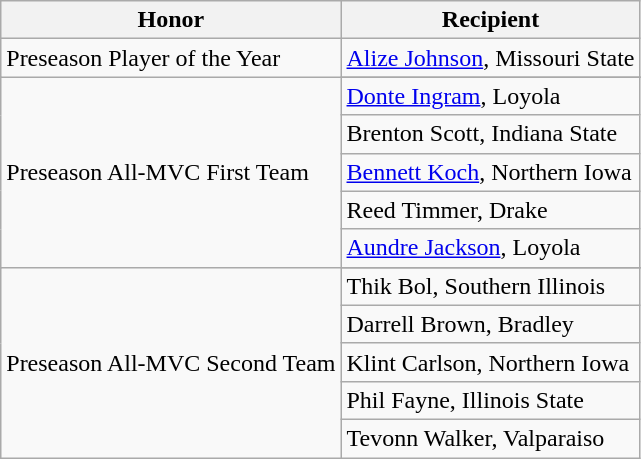<table class="wikitable" border="1">
<tr>
<th>Honor</th>
<th>Recipient</th>
</tr>
<tr>
<td>Preseason Player of the Year</td>
<td><a href='#'>Alize Johnson</a>, Missouri State</td>
</tr>
<tr>
<td rowspan="6" valign="middle">Preseason All-MVC First Team</td>
</tr>
<tr>
<td><a href='#'>Donte Ingram</a>, Loyola</td>
</tr>
<tr>
<td>Brenton Scott, Indiana State</td>
</tr>
<tr>
<td><a href='#'>Bennett Koch</a>, Northern Iowa</td>
</tr>
<tr>
<td>Reed Timmer, Drake</td>
</tr>
<tr>
<td><a href='#'>Aundre Jackson</a>, Loyola</td>
</tr>
<tr>
<td rowspan="6" valign="middle">Preseason All-MVC Second Team</td>
</tr>
<tr>
<td>Thik Bol, Southern Illinois</td>
</tr>
<tr>
<td>Darrell Brown, Bradley</td>
</tr>
<tr>
<td>Klint Carlson, Northern Iowa</td>
</tr>
<tr>
<td>Phil Fayne, Illinois State</td>
</tr>
<tr>
<td>Tevonn Walker, Valparaiso</td>
</tr>
</table>
